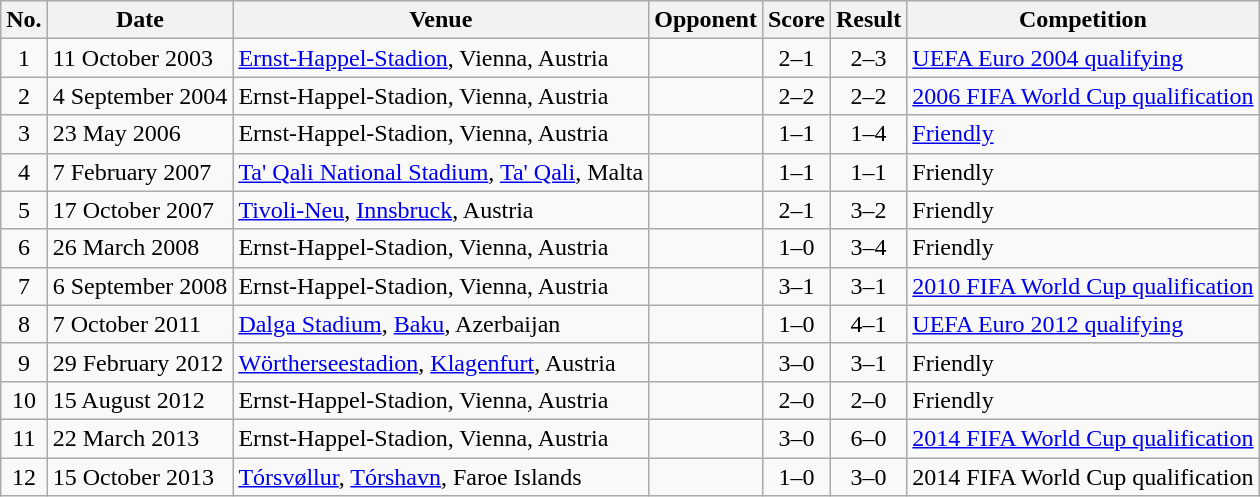<table class="wikitable sortable">
<tr>
<th scope="col">No.</th>
<th scope="col">Date</th>
<th scope="col">Venue</th>
<th scope="col">Opponent</th>
<th scope="col">Score</th>
<th scope="col">Result</th>
<th scope="col">Competition</th>
</tr>
<tr>
<td style="text-align:center">1</td>
<td>11 October 2003</td>
<td><a href='#'>Ernst-Happel-Stadion</a>, Vienna, Austria</td>
<td></td>
<td style="text-align:center">2–1</td>
<td style="text-align:center">2–3</td>
<td><a href='#'>UEFA Euro 2004 qualifying</a></td>
</tr>
<tr>
<td style="text-align:center">2</td>
<td>4 September 2004</td>
<td>Ernst-Happel-Stadion, Vienna, Austria</td>
<td></td>
<td style="text-align:center">2–2</td>
<td style="text-align:center">2–2</td>
<td><a href='#'>2006 FIFA World Cup qualification</a></td>
</tr>
<tr>
<td style="text-align:center">3</td>
<td>23 May 2006</td>
<td>Ernst-Happel-Stadion, Vienna, Austria</td>
<td></td>
<td style="text-align:center">1–1</td>
<td style="text-align:center">1–4</td>
<td><a href='#'>Friendly</a></td>
</tr>
<tr>
<td style="text-align:center">4</td>
<td>7 February 2007</td>
<td><a href='#'>Ta' Qali National Stadium</a>, <a href='#'>Ta' Qali</a>, Malta</td>
<td></td>
<td style="text-align:center">1–1</td>
<td style="text-align:center">1–1</td>
<td>Friendly</td>
</tr>
<tr>
<td style="text-align:center">5</td>
<td>17 October 2007</td>
<td><a href='#'>Tivoli-Neu</a>, <a href='#'>Innsbruck</a>, Austria</td>
<td></td>
<td style="text-align:center">2–1</td>
<td style="text-align:center">3–2</td>
<td>Friendly</td>
</tr>
<tr>
<td style="text-align:center">6</td>
<td>26 March 2008</td>
<td>Ernst-Happel-Stadion, Vienna, Austria</td>
<td></td>
<td style="text-align:center">1–0</td>
<td style="text-align:center">3–4</td>
<td>Friendly</td>
</tr>
<tr>
<td style="text-align:center">7</td>
<td>6 September 2008</td>
<td>Ernst-Happel-Stadion, Vienna, Austria</td>
<td></td>
<td style="text-align:center">3–1</td>
<td style="text-align:center">3–1</td>
<td><a href='#'>2010 FIFA World Cup qualification</a></td>
</tr>
<tr>
<td style="text-align:center">8</td>
<td>7 October 2011</td>
<td><a href='#'>Dalga Stadium</a>, <a href='#'>Baku</a>, Azerbaijan</td>
<td></td>
<td style="text-align:center">1–0</td>
<td style="text-align:center">4–1</td>
<td><a href='#'>UEFA Euro 2012 qualifying</a></td>
</tr>
<tr>
<td style="text-align:center">9</td>
<td>29 February 2012</td>
<td><a href='#'>Wörtherseestadion</a>, <a href='#'>Klagenfurt</a>, Austria</td>
<td></td>
<td style="text-align:center">3–0</td>
<td style="text-align:center">3–1</td>
<td>Friendly</td>
</tr>
<tr>
<td style="text-align:center">10</td>
<td>15 August 2012</td>
<td>Ernst-Happel-Stadion, Vienna, Austria</td>
<td></td>
<td style="text-align:center">2–0</td>
<td style="text-align:center">2–0</td>
<td>Friendly</td>
</tr>
<tr>
<td style="text-align:center">11</td>
<td>22 March 2013</td>
<td>Ernst-Happel-Stadion, Vienna, Austria</td>
<td></td>
<td style="text-align:center">3–0</td>
<td style="text-align:center">6–0</td>
<td><a href='#'>2014 FIFA World Cup qualification</a></td>
</tr>
<tr>
<td style="text-align:center">12</td>
<td>15 October 2013</td>
<td><a href='#'>Tórsvøllur</a>, <a href='#'>Tórshavn</a>, Faroe Islands</td>
<td></td>
<td style="text-align:center">1–0</td>
<td style="text-align:center">3–0</td>
<td>2014 FIFA World Cup qualification</td>
</tr>
</table>
